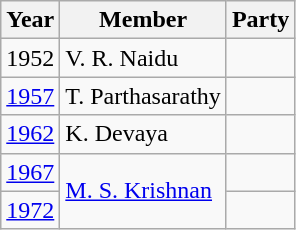<table class="wikitable sortable">
<tr>
<th>Year</th>
<th>Member</th>
<th colspan="2">Party</th>
</tr>
<tr>
<td>1952</td>
<td>V. R. Naidu</td>
<td></td>
</tr>
<tr>
<td><a href='#'>1957</a></td>
<td>T. Parthasarathy</td>
<td></td>
</tr>
<tr>
<td><a href='#'>1962</a></td>
<td>K. Devaya</td>
</tr>
<tr>
<td><a href='#'>1967</a></td>
<td rowspan="2"><a href='#'>M. S. Krishnan</a></td>
<td></td>
</tr>
<tr>
<td><a href='#'>1972</a></td>
</tr>
</table>
